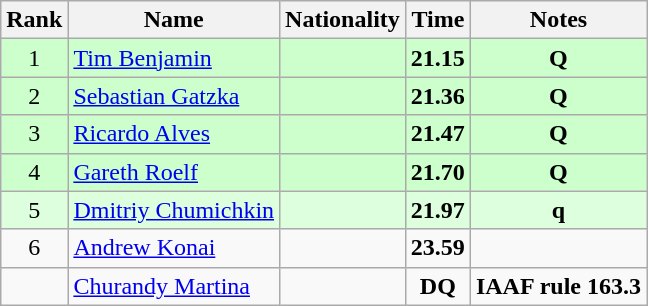<table class="wikitable sortable" style="text-align:center">
<tr>
<th>Rank</th>
<th>Name</th>
<th>Nationality</th>
<th>Time</th>
<th>Notes</th>
</tr>
<tr bgcolor=ccffcc>
<td>1</td>
<td align=left><a href='#'>Tim Benjamin</a></td>
<td align=left></td>
<td><strong>21.15</strong></td>
<td><strong>Q</strong></td>
</tr>
<tr bgcolor=ccffcc>
<td>2</td>
<td align=left><a href='#'>Sebastian Gatzka</a></td>
<td align=left></td>
<td><strong>21.36</strong></td>
<td><strong>Q</strong></td>
</tr>
<tr bgcolor=ccffcc>
<td>3</td>
<td align=left><a href='#'>Ricardo Alves</a></td>
<td align=left></td>
<td><strong>21.47</strong></td>
<td><strong>Q</strong></td>
</tr>
<tr bgcolor=ccffcc>
<td>4</td>
<td align=left><a href='#'>Gareth Roelf</a></td>
<td align=left></td>
<td><strong>21.70</strong></td>
<td><strong>Q</strong></td>
</tr>
<tr bgcolor=ddffdd>
<td>5</td>
<td align=left><a href='#'>Dmitriy Chumichkin</a></td>
<td align=left></td>
<td><strong>21.97</strong></td>
<td><strong>q</strong></td>
</tr>
<tr>
<td>6</td>
<td align=left><a href='#'>Andrew Konai</a></td>
<td align=left></td>
<td><strong>23.59</strong></td>
<td></td>
</tr>
<tr>
<td></td>
<td align=left><a href='#'>Churandy Martina</a></td>
<td align=left></td>
<td><strong>DQ</strong></td>
<td><strong>IAAF rule 163.3</strong></td>
</tr>
</table>
